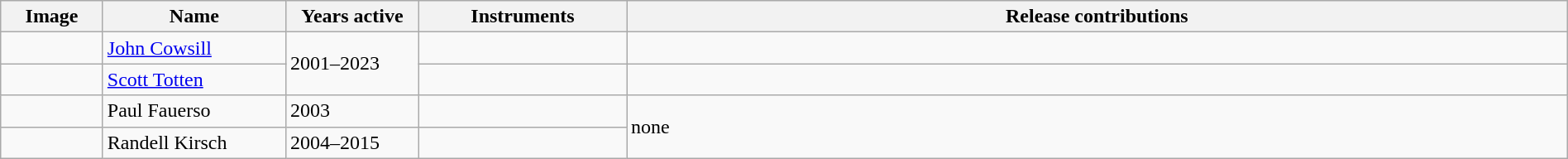<table class="wikitable" width="100%" border="1">
<tr>
<th width="75">Image</th>
<th width="140">Name</th>
<th width="100">Years active</th>
<th width="160">Instruments</th>
<th>Release contributions</th>
</tr>
<tr>
<td></td>
<td><a href='#'>John Cowsill</a></td>
<td rowspan="2">2001–2023 </td>
<td></td>
<td></td>
</tr>
<tr>
<td></td>
<td><a href='#'>Scott Totten</a></td>
<td></td>
<td></td>
</tr>
<tr>
<td></td>
<td>Paul Fauerso</td>
<td>2003</td>
<td></td>
<td rowspan="2">none</td>
</tr>
<tr>
<td></td>
<td>Randell Kirsch</td>
<td>2004–2015 </td>
<td></td>
</tr>
</table>
